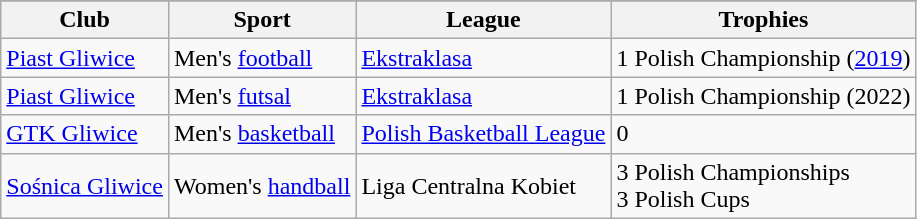<table class="wikitable sortable">
<tr>
</tr>
<tr>
<th>Club</th>
<th>Sport</th>
<th>League</th>
<th>Trophies</th>
</tr>
<tr>
<td><a href='#'>Piast Gliwice</a></td>
<td>Men's <a href='#'>football</a></td>
<td><a href='#'>Ekstraklasa</a></td>
<td>1 Polish Championship (<a href='#'>2019</a>)</td>
</tr>
<tr>
<td><a href='#'>Piast Gliwice</a></td>
<td>Men's <a href='#'>futsal</a></td>
<td><a href='#'>Ekstraklasa</a></td>
<td>1 Polish Championship (2022)</td>
</tr>
<tr>
<td><a href='#'>GTK Gliwice</a></td>
<td>Men's <a href='#'>basketball</a></td>
<td><a href='#'>Polish Basketball League</a></td>
<td>0</td>
</tr>
<tr>
<td><a href='#'>Sośnica Gliwice</a></td>
<td>Women's <a href='#'>handball</a></td>
<td>Liga Centralna Kobiet</td>
<td>3 Polish Championships<br>3 Polish Cups</td>
</tr>
</table>
